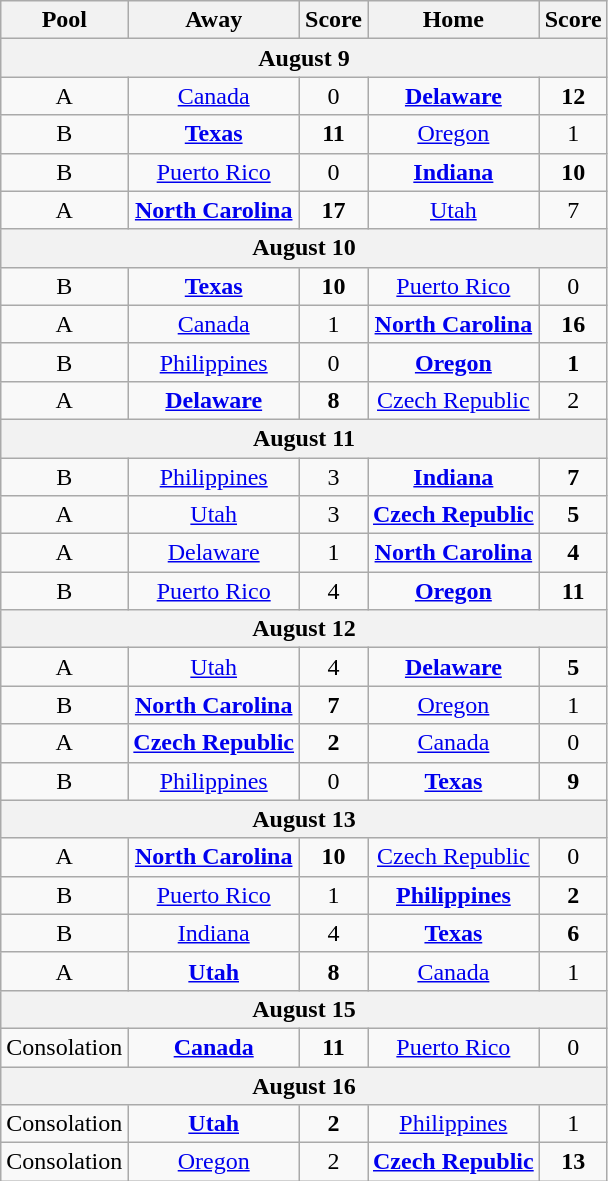<table class="wikitable">
<tr>
<th>Pool</th>
<th>Away</th>
<th>Score</th>
<th>Home</th>
<th>Score</th>
</tr>
<tr>
<th colspan="6">August 9</th>
</tr>
<tr>
<td align=center>A</td>
<td align=center> <a href='#'>Canada</a></td>
<td align=center>0</td>
<td align=center> <strong><a href='#'>Delaware</a></strong></td>
<td align=center><strong>12</strong></td>
</tr>
<tr>
<td align=center>B</td>
<td align=center> <strong><a href='#'>Texas</a></strong></td>
<td align=center><strong>11</strong></td>
<td align=center> <a href='#'>Oregon</a></td>
<td align=center>1</td>
</tr>
<tr>
<td align=center>B</td>
<td align=center> <a href='#'>Puerto Rico</a></td>
<td align=center>0</td>
<td align=center> <strong><a href='#'>Indiana</a></strong></td>
<td align=center><strong>10</strong></td>
</tr>
<tr>
<td align=center>A</td>
<td align=center> <strong><a href='#'>North Carolina</a></strong></td>
<td align=center><strong>17</strong></td>
<td align=center> <a href='#'>Utah</a></td>
<td align=center>7</td>
</tr>
<tr>
<th colspan="6">August 10</th>
</tr>
<tr>
<td align=center>B</td>
<td align=center> <strong><a href='#'>Texas</a></strong></td>
<td align=center><strong>10</strong></td>
<td align=center> <a href='#'>Puerto Rico</a></td>
<td align=center>0</td>
</tr>
<tr>
<td align=center>A</td>
<td align=center> <a href='#'>Canada</a></td>
<td align=center>1</td>
<td align=center> <strong><a href='#'>North Carolina</a></strong></td>
<td align=center><strong>16</strong></td>
</tr>
<tr>
<td align=center>B</td>
<td align=center> <a href='#'>Philippines</a></td>
<td align=center>0</td>
<td align=center> <strong><a href='#'>Oregon</a></strong></td>
<td align=center><strong>1</strong></td>
</tr>
<tr>
<td align=center>A</td>
<td align=center> <strong><a href='#'>Delaware</a></strong></td>
<td align=center><strong>8</strong></td>
<td align=center> <a href='#'>Czech Republic</a></td>
<td align=center>2</td>
</tr>
<tr>
<th colspan="6">August 11</th>
</tr>
<tr>
<td align=center>B</td>
<td align=center> <a href='#'>Philippines</a></td>
<td align=center>3</td>
<td align=center> <strong><a href='#'>Indiana</a></strong></td>
<td align=center><strong>7</strong></td>
</tr>
<tr>
<td align=center>A</td>
<td align=center> <a href='#'>Utah</a></td>
<td align=center>3</td>
<td align=center> <strong><a href='#'>Czech Republic</a></strong></td>
<td align=center><strong>5</strong></td>
</tr>
<tr>
<td align=center>A</td>
<td align=center> <a href='#'>Delaware</a></td>
<td align=center>1</td>
<td align=center> <strong><a href='#'>North Carolina</a></strong></td>
<td align=center><strong>4</strong></td>
</tr>
<tr>
<td align=center>B</td>
<td align=center> <a href='#'>Puerto Rico</a></td>
<td align=center>4</td>
<td align=center> <strong><a href='#'>Oregon</a></strong></td>
<td align=center><strong>11</strong></td>
</tr>
<tr>
<th colspan="6">August 12</th>
</tr>
<tr>
<td align=center>A</td>
<td align=center> <a href='#'>Utah</a></td>
<td align=center>4</td>
<td align=center><strong> <a href='#'>Delaware</a></strong></td>
<td align=center><strong>5</strong></td>
</tr>
<tr>
<td align=center>B</td>
<td align=center> <strong><a href='#'>North Carolina</a></strong></td>
<td align=center><strong>7</strong></td>
<td align=center> <a href='#'>Oregon</a></td>
<td align=center>1</td>
</tr>
<tr>
<td align=center>A</td>
<td align=center> <strong><a href='#'>Czech Republic</a></strong></td>
<td align=center><strong>2</strong></td>
<td align=center> <a href='#'>Canada</a></td>
<td align=center>0</td>
</tr>
<tr>
<td align=center>B</td>
<td align=center> <a href='#'>Philippines</a></td>
<td align=center>0</td>
<td align=center> <strong><a href='#'>Texas</a></strong></td>
<td align=center><strong>9</strong></td>
</tr>
<tr>
<th colspan="6">August 13</th>
</tr>
<tr>
<td align=center>A</td>
<td align=center> <strong><a href='#'>North Carolina</a></strong></td>
<td align=center><strong>10</strong></td>
<td align=center> <a href='#'>Czech Republic</a></td>
<td align=center>0</td>
</tr>
<tr>
<td align=center>B</td>
<td align=center> <a href='#'>Puerto Rico</a></td>
<td align=center>1</td>
<td align=center> <strong><a href='#'>Philippines</a></strong></td>
<td align=center><strong>2</strong></td>
</tr>
<tr>
<td align=center>B</td>
<td align=center> <a href='#'>Indiana</a></td>
<td align=center>4</td>
<td align=center> <strong><a href='#'>Texas</a></strong></td>
<td align=center><strong>6</strong></td>
</tr>
<tr>
<td align=center>A</td>
<td align=center> <strong><a href='#'>Utah</a></strong></td>
<td align=center><strong>8</strong></td>
<td align=center> <a href='#'>Canada</a></td>
<td align=center>1</td>
</tr>
<tr>
<th colspan="6">August 15</th>
</tr>
<tr>
<td align=center>Consolation</td>
<td align=center> <strong><a href='#'>Canada</a></strong></td>
<td align=center><strong>11</strong></td>
<td align=center> <a href='#'>Puerto Rico</a></td>
<td align=center>0</td>
</tr>
<tr>
<th colspan="6">August 16</th>
</tr>
<tr>
<td align=center>Consolation</td>
<td align=center> <strong><a href='#'>Utah</a></strong></td>
<td align=center><strong>2</strong></td>
<td align=center> <a href='#'>Philippines</a></td>
<td align=center>1</td>
</tr>
<tr>
<td align=center>Consolation</td>
<td align=center> <a href='#'>Oregon</a></td>
<td align=center>2</td>
<td align=center> <strong><a href='#'>Czech Republic</a></strong></td>
<td align=center><strong>13</strong></td>
</tr>
</table>
